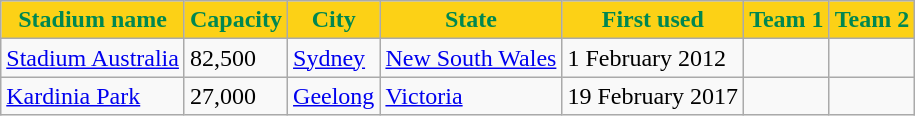<table class="wikitable">
<tr>
<th scope="col" style="width: auto; background:#FCD116; color:#008751;">Stadium name</th>
<th scope="col" style="width: auto; background:#FCD116; color:#008751;">Capacity</th>
<th scope="col" style="width: auto; background:#FCD116; color:#008751;">City</th>
<th scope="col" style="width: auto; background:#FCD116; color:#008751;">State</th>
<th scope="col" style="width: auto; background:#FCD116; color:#008751;">First used</th>
<th scope="col" style="width: auto; background:#FCD116; color:#008751;">Team 1</th>
<th scope="col" style="width: auto; background:#FCD116; color:#008751;">Team 2</th>
</tr>
<tr>
<td><a href='#'>Stadium Australia</a></td>
<td>82,500</td>
<td><a href='#'>Sydney</a></td>
<td><a href='#'>New South Wales</a></td>
<td>1 February 2012</td>
<td></td>
<td></td>
</tr>
<tr>
<td><a href='#'>Kardinia Park</a></td>
<td>27,000</td>
<td><a href='#'>Geelong</a></td>
<td><a href='#'>Victoria</a></td>
<td>19 February 2017</td>
<td></td>
<td></td>
</tr>
</table>
